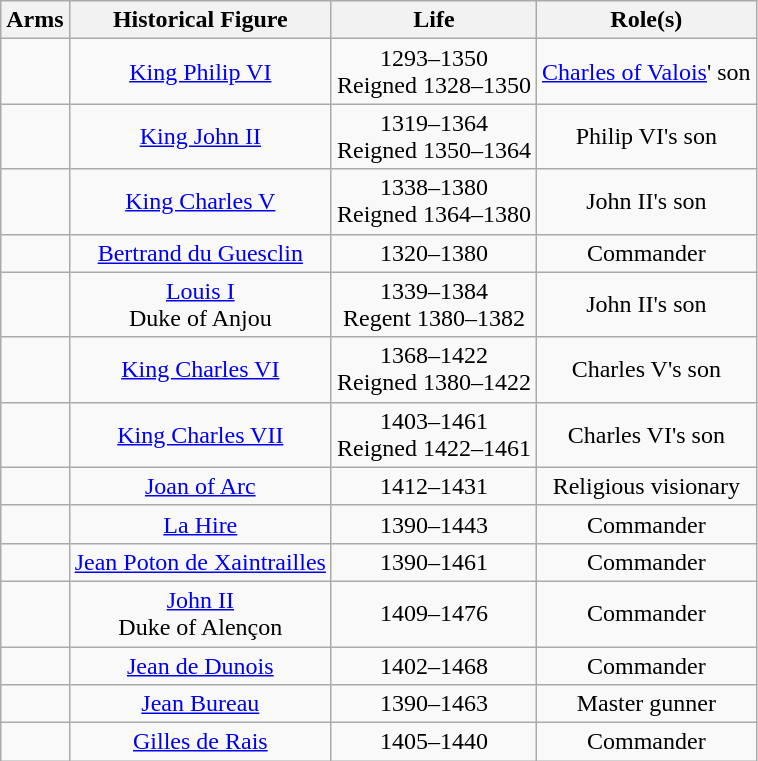<table class="wikitable sortable" style="text-align:center">
<tr>
<th>Arms</th>
<th>Historical Figure</th>
<th>Life</th>
<th>Role(s)</th>
</tr>
<tr>
<td></td>
<td><a href='#'>King Philip VI</a></td>
<td>1293–1350<br>Reigned 1328–1350</td>
<td><a href='#'>Charles of Valois</a>' son</td>
</tr>
<tr>
<td></td>
<td><a href='#'>King John II</a></td>
<td>1319–1364<br>Reigned 1350–1364</td>
<td>Philip VI's son</td>
</tr>
<tr>
<td></td>
<td><a href='#'>King Charles V</a></td>
<td>1338–1380<br>Reigned 1364–1380</td>
<td>John II's son</td>
</tr>
<tr>
<td></td>
<td><a href='#'>Bertrand du Guesclin</a></td>
<td>1320–1380</td>
<td>Commander</td>
</tr>
<tr>
<td></td>
<td><a href='#'>Louis I</a><br>Duke of Anjou</td>
<td>1339–1384<br>Regent 1380–1382</td>
<td>John II's son</td>
</tr>
<tr>
<td></td>
<td><a href='#'>King Charles VI</a></td>
<td>1368–1422<br>Reigned 1380–1422</td>
<td>Charles V's son</td>
</tr>
<tr>
<td></td>
<td><a href='#'>King Charles VII</a></td>
<td>1403–1461<br>Reigned 1422–1461</td>
<td>Charles VI's son</td>
</tr>
<tr>
<td></td>
<td><a href='#'>Joan of Arc</a></td>
<td>1412–1431</td>
<td>Religious visionary</td>
</tr>
<tr>
<td></td>
<td><a href='#'>La Hire</a></td>
<td>1390–1443</td>
<td>Commander</td>
</tr>
<tr>
<td></td>
<td><a href='#'>Jean Poton de Xaintrailles</a></td>
<td>1390–1461</td>
<td>Commander</td>
</tr>
<tr>
<td></td>
<td><a href='#'>John II</a><br>Duke of Alençon</td>
<td>1409–1476</td>
<td>Commander</td>
</tr>
<tr>
<td></td>
<td><a href='#'>Jean de Dunois</a></td>
<td>1402–1468</td>
<td>Commander</td>
</tr>
<tr>
<td></td>
<td><a href='#'>Jean Bureau</a></td>
<td>1390–1463</td>
<td>Master gunner</td>
</tr>
<tr>
<td></td>
<td><a href='#'>Gilles de Rais</a></td>
<td>1405–1440</td>
<td>Commander</td>
</tr>
</table>
